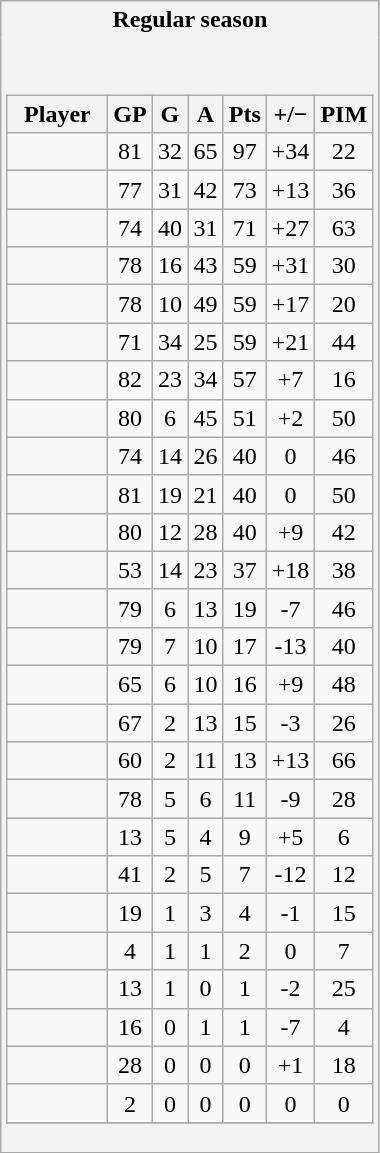<table class="wikitable" style="border: 1px solid #aaa;">
<tr>
<th style="border: 0;">Regular season</th>
</tr>
<tr>
<td style="background: #f2f2f2; border: 0; text-align: center;"><br><table class="wikitable sortable" width="100%">
<tr align=center>
<th width="40%">Player</th>
<th width="10%">GP</th>
<th width="10%">G</th>
<th width="10%">A</th>
<th width="10%">Pts</th>
<th width="10%">+/−</th>
<th width="10%">PIM</th>
</tr>
<tr align=center>
<td></td>
<td>81</td>
<td>32</td>
<td>65</td>
<td>97</td>
<td>+34</td>
<td>22</td>
</tr>
<tr align=center>
<td></td>
<td>77</td>
<td>31</td>
<td>42</td>
<td>73</td>
<td>+13</td>
<td>36</td>
</tr>
<tr align=center>
<td></td>
<td>74</td>
<td>40</td>
<td>31</td>
<td>71</td>
<td>+27</td>
<td>63</td>
</tr>
<tr align=center>
<td></td>
<td>78</td>
<td>16</td>
<td>43</td>
<td>59</td>
<td>+31</td>
<td>30</td>
</tr>
<tr align=center>
<td></td>
<td>78</td>
<td>10</td>
<td>49</td>
<td>59</td>
<td>+17</td>
<td>20</td>
</tr>
<tr align=center>
<td></td>
<td>71</td>
<td>34</td>
<td>25</td>
<td>59</td>
<td>+21</td>
<td>44</td>
</tr>
<tr align=center>
<td></td>
<td>82</td>
<td>23</td>
<td>34</td>
<td>57</td>
<td>+7</td>
<td>16</td>
</tr>
<tr align=center>
<td></td>
<td>80</td>
<td>6</td>
<td>45</td>
<td>51</td>
<td>+2</td>
<td>50</td>
</tr>
<tr align=center>
<td></td>
<td>74</td>
<td>14</td>
<td>26</td>
<td>40</td>
<td>0</td>
<td>46</td>
</tr>
<tr align=center>
<td></td>
<td>81</td>
<td>19</td>
<td>21</td>
<td>40</td>
<td>0</td>
<td>50</td>
</tr>
<tr align=center>
<td></td>
<td>80</td>
<td>12</td>
<td>28</td>
<td>40</td>
<td>+9</td>
<td>42</td>
</tr>
<tr align=center>
<td></td>
<td>53</td>
<td>14</td>
<td>23</td>
<td>37</td>
<td>+18</td>
<td>38</td>
</tr>
<tr align=center>
<td></td>
<td>79</td>
<td>6</td>
<td>13</td>
<td>19</td>
<td>-7</td>
<td>46</td>
</tr>
<tr align=center>
<td></td>
<td>79</td>
<td>7</td>
<td>10</td>
<td>17</td>
<td>-13</td>
<td>40</td>
</tr>
<tr align=center>
<td></td>
<td>65</td>
<td>6</td>
<td>10</td>
<td>16</td>
<td>+9</td>
<td>48</td>
</tr>
<tr align=center>
<td></td>
<td>67</td>
<td>2</td>
<td>13</td>
<td>15</td>
<td>-3</td>
<td>26</td>
</tr>
<tr align=center>
<td></td>
<td>60</td>
<td>2</td>
<td>11</td>
<td>13</td>
<td>+13</td>
<td>66</td>
</tr>
<tr align=center>
<td></td>
<td>78</td>
<td>5</td>
<td>6</td>
<td>11</td>
<td>-9</td>
<td>28</td>
</tr>
<tr align=center>
<td></td>
<td>13</td>
<td>5</td>
<td>4</td>
<td>9</td>
<td>+5</td>
<td>6</td>
</tr>
<tr align=center>
<td></td>
<td>41</td>
<td>2</td>
<td>5</td>
<td>7</td>
<td>-12</td>
<td>12</td>
</tr>
<tr align=center>
<td></td>
<td>19</td>
<td>1</td>
<td>3</td>
<td>4</td>
<td>-1</td>
<td>15</td>
</tr>
<tr align=center>
<td></td>
<td>4</td>
<td>1</td>
<td>1</td>
<td>2</td>
<td>0</td>
<td>7</td>
</tr>
<tr align=center>
<td></td>
<td>13</td>
<td>1</td>
<td>0</td>
<td>1</td>
<td>-2</td>
<td>25</td>
</tr>
<tr align=center>
<td></td>
<td>16</td>
<td>0</td>
<td>1</td>
<td>1</td>
<td>-7</td>
<td>4</td>
</tr>
<tr align=center>
<td></td>
<td>28</td>
<td>0</td>
<td>0</td>
<td>0</td>
<td>+1</td>
<td>18</td>
</tr>
<tr align=center>
<td></td>
<td>2</td>
<td>0</td>
<td>0</td>
<td>0</td>
<td>0</td>
<td>0</td>
</tr>
<tr>
</tr>
</table>
</td>
</tr>
</table>
